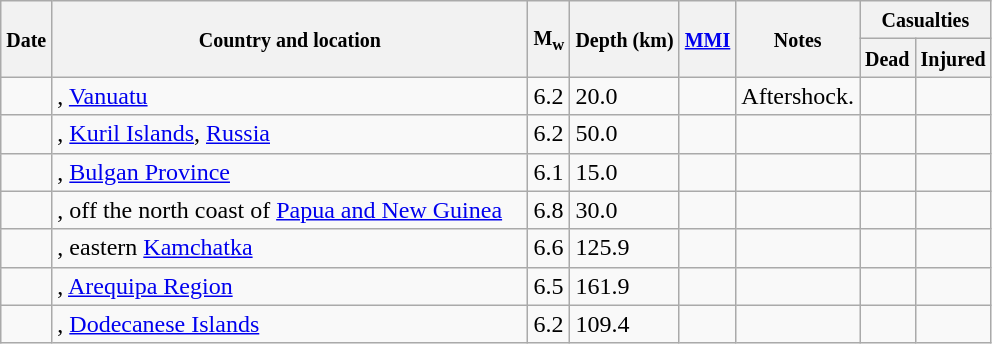<table class="wikitable sortable sort-under" style="border:1px black; margin-left:1em;">
<tr>
<th rowspan="2"><small>Date</small></th>
<th rowspan="2" style="width: 310px"><small>Country and location</small></th>
<th rowspan="2"><small>M<sub>w</sub></small></th>
<th rowspan="2"><small>Depth (km)</small></th>
<th rowspan="2"><small><a href='#'>MMI</a></small></th>
<th rowspan="2" class="unsortable"><small>Notes</small></th>
<th colspan="2"><small>Casualties</small></th>
</tr>
<tr>
<th><small>Dead</small></th>
<th><small>Injured</small></th>
</tr>
<tr>
<td></td>
<td>, <a href='#'>Vanuatu</a></td>
<td>6.2</td>
<td>20.0</td>
<td></td>
<td>Aftershock.</td>
<td></td>
<td></td>
</tr>
<tr>
<td></td>
<td>, <a href='#'>Kuril Islands</a>, <a href='#'>Russia</a></td>
<td>6.2</td>
<td>50.0</td>
<td></td>
<td></td>
<td></td>
<td></td>
</tr>
<tr>
<td></td>
<td>, <a href='#'>Bulgan Province</a></td>
<td>6.1</td>
<td>15.0</td>
<td></td>
<td></td>
<td></td>
<td></td>
</tr>
<tr>
<td></td>
<td>, off the north coast of <a href='#'>Papua and New Guinea</a></td>
<td>6.8</td>
<td>30.0</td>
<td></td>
<td></td>
<td></td>
<td></td>
</tr>
<tr>
<td></td>
<td>, eastern <a href='#'>Kamchatka</a></td>
<td>6.6</td>
<td>125.9</td>
<td></td>
<td></td>
<td></td>
<td></td>
</tr>
<tr>
<td></td>
<td>, <a href='#'>Arequipa Region</a></td>
<td>6.5</td>
<td>161.9</td>
<td></td>
<td></td>
<td></td>
<td></td>
</tr>
<tr>
<td></td>
<td>, <a href='#'>Dodecanese Islands</a></td>
<td>6.2</td>
<td>109.4</td>
<td></td>
<td></td>
<td></td>
<td></td>
</tr>
</table>
